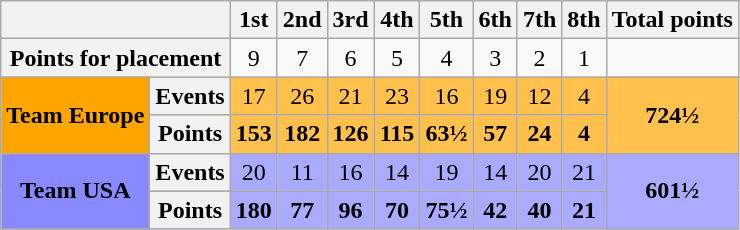<table class="wikitable" style="text-align: center;">
<tr>
<th colspan="2"></th>
<th>1st</th>
<th>2nd</th>
<th>3rd</th>
<th>4th</th>
<th>5th</th>
<th>6th</th>
<th>7th</th>
<th>8th</th>
<th>Total points</th>
</tr>
<tr>
<th colspan="2">Points for placement</th>
<td>9</td>
<td>7</td>
<td>6</td>
<td>5</td>
<td>4</td>
<td>3</td>
<td>2</td>
<td>1</td>
<td></td>
</tr>
<tr bgcolor="#ffc04c">
<td bgcolor="#ffa500" rowspan="2"><strong>Team Europe</strong> </td>
<th>Events</th>
<td>17</td>
<td>26</td>
<td>21</td>
<td>23</td>
<td>16</td>
<td>19</td>
<td>12</td>
<td>4</td>
<td rowspan="2" bgcolor="#ffc04c"><strong>724½</strong></td>
</tr>
<tr bgcolor="#ffc04c">
<th>Points</th>
<td><strong>153</strong></td>
<td><strong>182</strong></td>
<td><strong>126</strong></td>
<td><strong>115</strong></td>
<td><strong>63½</strong></td>
<td><strong>57</strong></td>
<td><strong>24</strong></td>
<td><strong>4</strong></td>
</tr>
<tr bgcolor="#aaaaff">
<td bgcolor="#8888ff" rowspan="2"><strong>Team USA</strong> </td>
<th>Events</th>
<td>20</td>
<td>11</td>
<td>16</td>
<td>14</td>
<td>19</td>
<td>14</td>
<td>20</td>
<td>21</td>
<td rowspan="2" bgcolor="#aaaaff"><strong>601½</strong></td>
</tr>
<tr bgcolor="#aaaaff">
<th>Points</th>
<td><strong>180</strong></td>
<td><strong>77</strong></td>
<td><strong>96</strong></td>
<td><strong>70</strong></td>
<td><strong>75½</strong></td>
<td><strong>42</strong></td>
<td><strong>40</strong></td>
<td><strong>21</strong></td>
</tr>
</table>
